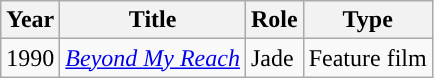<table class="wikitable">
<tr>
<th>Year</th>
<th>Title</th>
<th>Role</th>
<th>Type</th>
</tr>
<tr>
<td>1990</td>
<td><em><a href='#'>Beyond My Reach</a></em></td>
<td>Jade</td>
<td>Feature film</td>
</tr>
</table>
